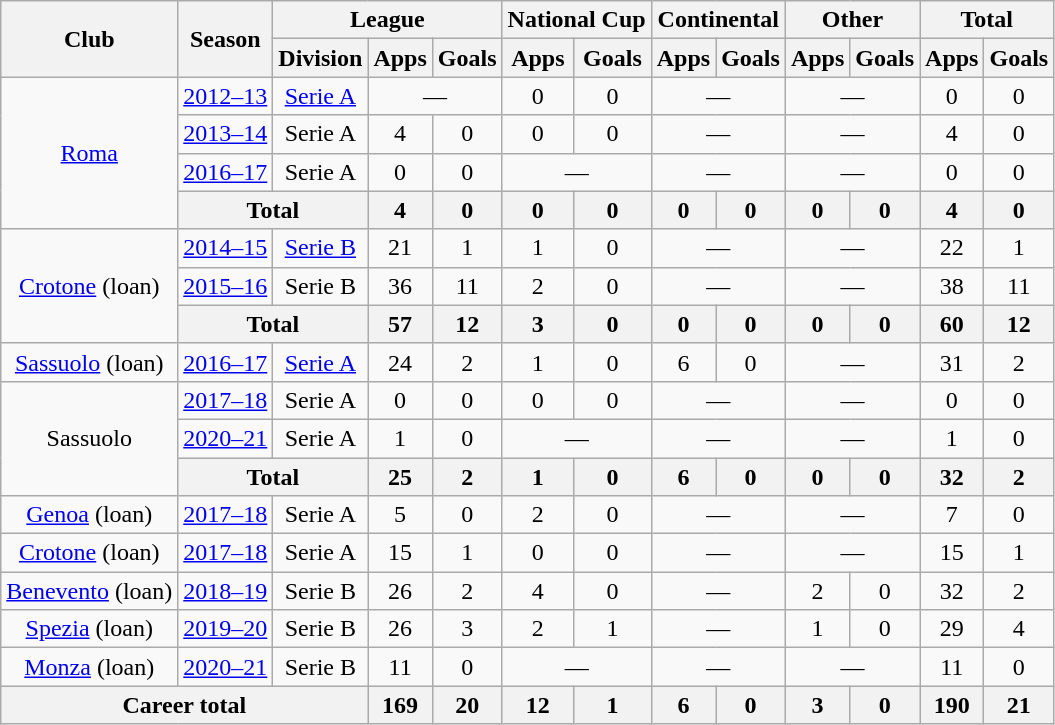<table class="wikitable" style="text-align: center">
<tr>
<th rowspan="2">Club</th>
<th rowspan="2">Season</th>
<th colspan="3">League</th>
<th colspan="2">National Cup</th>
<th colspan="2">Continental</th>
<th colspan="2">Other</th>
<th colspan="2">Total</th>
</tr>
<tr>
<th>Division</th>
<th>Apps</th>
<th>Goals</th>
<th>Apps</th>
<th>Goals</th>
<th>Apps</th>
<th>Goals</th>
<th>Apps</th>
<th>Goals</th>
<th>Apps</th>
<th>Goals</th>
</tr>
<tr>
<td rowspan="4"><a href='#'>Roma</a></td>
<td><a href='#'>2012–13</a></td>
<td><a href='#'>Serie A</a></td>
<td colspan="2">—</td>
<td>0</td>
<td>0</td>
<td colspan="2">—</td>
<td colspan="2">—</td>
<td>0</td>
<td>0</td>
</tr>
<tr>
<td><a href='#'>2013–14</a></td>
<td>Serie A</td>
<td>4</td>
<td>0</td>
<td>0</td>
<td>0</td>
<td colspan="2">—</td>
<td colspan="2">—</td>
<td>4</td>
<td>0</td>
</tr>
<tr>
<td><a href='#'>2016–17</a></td>
<td>Serie A</td>
<td>0</td>
<td>0</td>
<td colspan="2">—</td>
<td colspan="2">—</td>
<td colspan="2">—</td>
<td>0</td>
<td>0</td>
</tr>
<tr>
<th colspan="2">Total</th>
<th>4</th>
<th>0</th>
<th>0</th>
<th>0</th>
<th>0</th>
<th>0</th>
<th>0</th>
<th>0</th>
<th>4</th>
<th>0</th>
</tr>
<tr>
<td rowspan="3"><a href='#'>Crotone</a> (loan)</td>
<td><a href='#'>2014–15</a></td>
<td><a href='#'>Serie B</a></td>
<td>21</td>
<td>1</td>
<td>1</td>
<td>0</td>
<td colspan="2">—</td>
<td colspan="2">—</td>
<td>22</td>
<td>1</td>
</tr>
<tr>
<td><a href='#'>2015–16</a></td>
<td>Serie B</td>
<td>36</td>
<td>11</td>
<td>2</td>
<td>0</td>
<td colspan="2">—</td>
<td colspan="2">—</td>
<td>38</td>
<td>11</td>
</tr>
<tr>
<th colspan="2">Total</th>
<th>57</th>
<th>12</th>
<th>3</th>
<th>0</th>
<th>0</th>
<th>0</th>
<th>0</th>
<th>0</th>
<th>60</th>
<th>12</th>
</tr>
<tr>
<td><a href='#'>Sassuolo</a> (loan)</td>
<td><a href='#'>2016–17</a></td>
<td><a href='#'>Serie A</a></td>
<td>24</td>
<td>2</td>
<td>1</td>
<td>0</td>
<td>6</td>
<td>0</td>
<td colspan="2">—</td>
<td>31</td>
<td>2</td>
</tr>
<tr>
<td rowspan="3">Sassuolo</td>
<td><a href='#'>2017–18</a></td>
<td>Serie A</td>
<td>0</td>
<td>0</td>
<td>0</td>
<td>0</td>
<td colspan="2">—</td>
<td colspan="2">—</td>
<td>0</td>
<td>0</td>
</tr>
<tr>
<td><a href='#'>2020–21</a></td>
<td>Serie A</td>
<td>1</td>
<td>0</td>
<td colspan="2">—</td>
<td colspan="2">—</td>
<td colspan="2">—</td>
<td>1</td>
<td>0</td>
</tr>
<tr>
<th colspan="2">Total</th>
<th>25</th>
<th>2</th>
<th>1</th>
<th>0</th>
<th>6</th>
<th>0</th>
<th>0</th>
<th>0</th>
<th>32</th>
<th>2</th>
</tr>
<tr>
<td><a href='#'>Genoa</a> (loan)</td>
<td><a href='#'>2017–18</a></td>
<td>Serie A</td>
<td>5</td>
<td>0</td>
<td>2</td>
<td>0</td>
<td colspan="2">—</td>
<td colspan="2">—</td>
<td>7</td>
<td>0</td>
</tr>
<tr>
<td><a href='#'>Crotone</a> (loan)</td>
<td><a href='#'>2017–18</a></td>
<td>Serie A</td>
<td>15</td>
<td>1</td>
<td>0</td>
<td>0</td>
<td colspan="2">—</td>
<td colspan="2">—</td>
<td>15</td>
<td>1</td>
</tr>
<tr>
<td><a href='#'>Benevento</a> (loan)</td>
<td><a href='#'>2018–19</a></td>
<td>Serie B</td>
<td>26</td>
<td>2</td>
<td>4</td>
<td>0</td>
<td colspan="2">—</td>
<td>2</td>
<td>0</td>
<td>32</td>
<td>2</td>
</tr>
<tr>
<td><a href='#'>Spezia</a> (loan)</td>
<td><a href='#'>2019–20</a></td>
<td>Serie B</td>
<td>26</td>
<td>3</td>
<td>2</td>
<td>1</td>
<td colspan="2">—</td>
<td>1</td>
<td>0</td>
<td>29</td>
<td>4</td>
</tr>
<tr>
<td><a href='#'>Monza</a> (loan)</td>
<td><a href='#'>2020–21</a></td>
<td>Serie B</td>
<td>11</td>
<td>0</td>
<td colspan="2">—</td>
<td colspan="2">—</td>
<td colspan="2">—</td>
<td>11</td>
<td>0</td>
</tr>
<tr>
<th colspan="3">Career total</th>
<th>169</th>
<th>20</th>
<th>12</th>
<th>1</th>
<th>6</th>
<th>0</th>
<th>3</th>
<th>0</th>
<th>190</th>
<th>21</th>
</tr>
</table>
